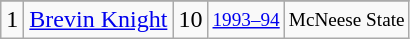<table class="wikitable">
<tr>
</tr>
<tr>
<td>1</td>
<td><a href='#'>Brevin Knight</a></td>
<td>10</td>
<td style="font-size:80%;"><a href='#'>1993–94</a></td>
<td style="font-size:80%;">McNeese State</td>
</tr>
</table>
